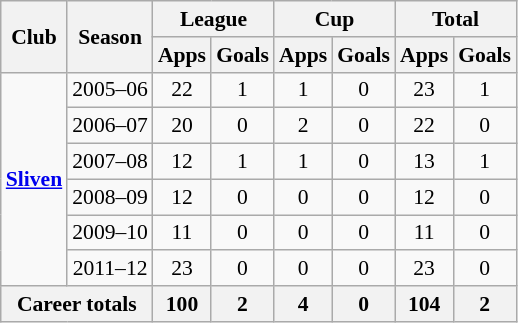<table class="wikitable" style="font-size:90%; text-align: center;">
<tr>
<th rowspan="2">Club</th>
<th rowspan="2">Season</th>
<th colspan="2">League</th>
<th colspan="2">Cup</th>
<th colspan="2">Total</th>
</tr>
<tr>
<th>Apps</th>
<th>Goals</th>
<th>Apps</th>
<th>Goals</th>
<th>Apps</th>
<th>Goals</th>
</tr>
<tr>
<td rowspan="6" valign="center"><strong><a href='#'>Sliven</a></strong></td>
<td>2005–06</td>
<td>22</td>
<td>1</td>
<td>1</td>
<td>0</td>
<td>23</td>
<td>1</td>
</tr>
<tr>
<td>2006–07</td>
<td>20</td>
<td>0</td>
<td>2</td>
<td>0</td>
<td>22</td>
<td>0</td>
</tr>
<tr>
<td>2007–08</td>
<td>12</td>
<td>1</td>
<td>1</td>
<td>0</td>
<td>13</td>
<td>1</td>
</tr>
<tr>
<td>2008–09</td>
<td>12</td>
<td>0</td>
<td>0</td>
<td>0</td>
<td>12</td>
<td>0</td>
</tr>
<tr>
<td>2009–10</td>
<td>11</td>
<td>0</td>
<td>0</td>
<td>0</td>
<td>11</td>
<td>0</td>
</tr>
<tr>
<td>2011–12</td>
<td>23</td>
<td>0</td>
<td>0</td>
<td>0</td>
<td>23</td>
<td>0</td>
</tr>
<tr>
<th colspan="2">Career totals</th>
<th>100</th>
<th>2</th>
<th>4</th>
<th>0</th>
<th>104</th>
<th>2</th>
</tr>
</table>
